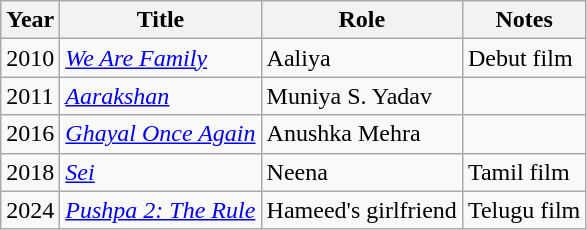<table class="wikitable sortable">
<tr>
<th>Year</th>
<th>Title</th>
<th>Role</th>
<th class="unsortable">Notes</th>
</tr>
<tr>
<td>2010</td>
<td><em><a href='#'>We Are Family</a></em></td>
<td>Aaliya</td>
<td>Debut film</td>
</tr>
<tr>
<td>2011</td>
<td><em><a href='#'>Aarakshan</a></em></td>
<td>Muniya S. Yadav</td>
<td></td>
</tr>
<tr>
<td>2016</td>
<td><em><a href='#'>Ghayal Once Again</a></em></td>
<td>Anushka Mehra</td>
<td></td>
</tr>
<tr>
<td>2018</td>
<td><em><a href='#'>Sei</a></em></td>
<td>Neena</td>
<td>Tamil film</td>
</tr>
<tr>
<td>2024</td>
<td><em><a href='#'>Pushpa 2: The Rule</a></em></td>
<td>Hameed's girlfriend</td>
<td>Telugu film</td>
</tr>
</table>
